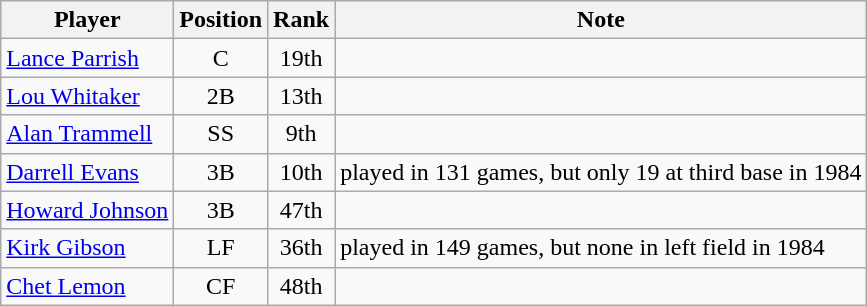<table class=wikitable>
<tr>
<th>Player</th>
<th>Position</th>
<th>Rank</th>
<th>Note</th>
</tr>
<tr>
<td><a href='#'>Lance Parrish</a></td>
<td align=center>C</td>
<td align=center>19th</td>
<td></td>
</tr>
<tr>
<td><a href='#'>Lou Whitaker</a></td>
<td align=center>2B</td>
<td align=center>13th</td>
<td></td>
</tr>
<tr>
<td><a href='#'>Alan Trammell</a></td>
<td align=center>SS</td>
<td align=center>9th</td>
<td></td>
</tr>
<tr>
<td><a href='#'>Darrell Evans</a></td>
<td align=center>3B</td>
<td align=center>10th</td>
<td>played in 131 games, but only 19 at third base in 1984</td>
</tr>
<tr>
<td><a href='#'>Howard Johnson</a></td>
<td align=center>3B</td>
<td align=center>47th</td>
<td></td>
</tr>
<tr>
<td><a href='#'>Kirk Gibson</a></td>
<td align=center>LF</td>
<td align=center>36th</td>
<td>played in 149 games, but none in left field in 1984</td>
</tr>
<tr>
<td><a href='#'>Chet Lemon</a></td>
<td align=center>CF</td>
<td align=center>48th</td>
<td></td>
</tr>
</table>
